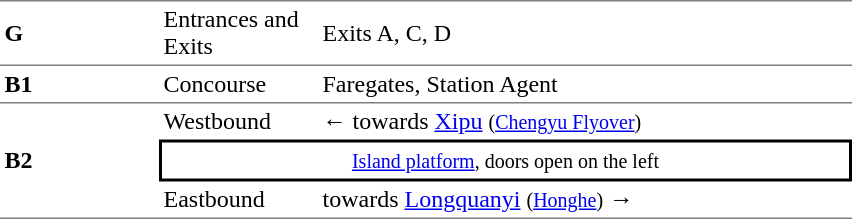<table cellspacing=0 cellpadding=3>
<tr>
<td style="border-top:solid 1px gray;border-bottom:solid 1px gray;" width=100><strong>G</strong></td>
<td style="border-top:solid 1px gray;border-bottom:solid 1px gray;" width=100>Entrances and Exits</td>
<td style="border-top:solid 1px gray;border-bottom:solid 1px gray;" width=350>Exits A, C, D</td>
</tr>
<tr>
<td style="border-bottom:solid 1px gray;"><strong>B1</strong></td>
<td style="border-bottom:solid 1px gray;">Concourse</td>
<td style="border-bottom:solid 1px gray;">Faregates, Station Agent</td>
</tr>
<tr>
<td style="border-bottom:solid 1px gray;" rowspan=3><strong>B2</strong></td>
<td>Westbound</td>
<td>←  towards <a href='#'>Xipu</a> <small>(<a href='#'>Chengyu Flyover</a>)</small></td>
</tr>
<tr>
<td style="border-right:solid 2px black;border-left:solid 2px black;border-top:solid 2px black;border-bottom:solid 2px black;text-align:center;" colspan=2><small><a href='#'>Island platform</a>, doors open on the left</small></td>
</tr>
<tr>
<td style="border-bottom:solid 1px gray;">Eastbound</td>
<td style="border-bottom:solid 1px gray;">  towards <a href='#'>Longquanyi</a> <small>(<a href='#'>Honghe</a>)</small> →</td>
</tr>
</table>
